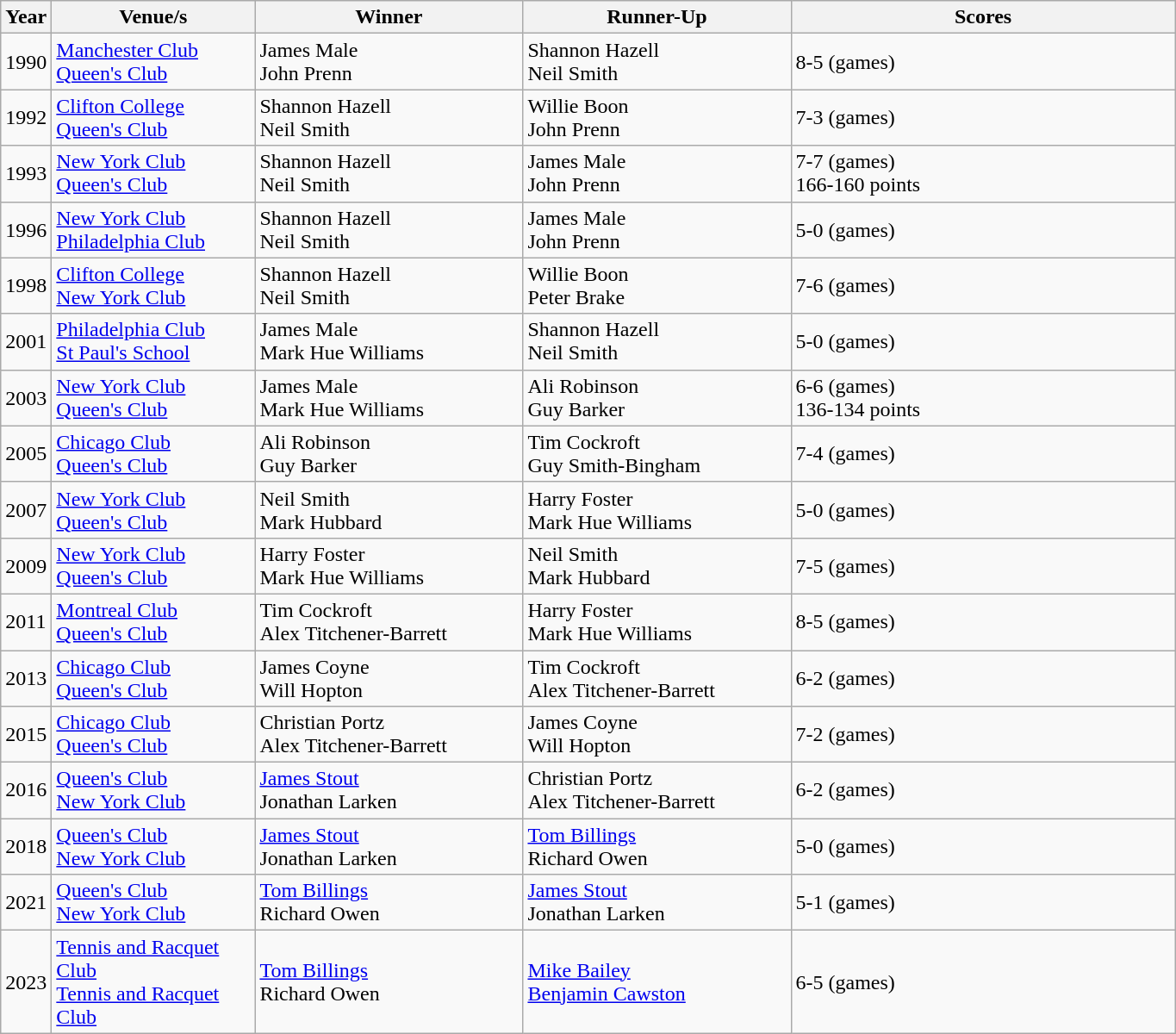<table class="wikitable" style="font-size: 100%">
<tr>
<th width=25>Year</th>
<th width=150>Venue/s</th>
<th width=200>Winner</th>
<th width=200>Runner-Up</th>
<th width=290>Scores</th>
</tr>
<tr>
<td>1990</td>
<td><a href='#'>Manchester Club</a><br><a href='#'>Queen's Club</a></td>
<td> James Male <br>  John Prenn</td>
<td> Shannon Hazell <br>  Neil Smith</td>
<td>8-5 (games)</td>
</tr>
<tr>
<td>1992</td>
<td><a href='#'>Clifton College</a><br><a href='#'>Queen's Club</a></td>
<td> Shannon Hazell <br>  Neil Smith</td>
<td> Willie Boon <br>  John Prenn</td>
<td>7-3 (games)</td>
</tr>
<tr>
<td>1993</td>
<td><a href='#'>New York Club</a><br><a href='#'>Queen's Club</a></td>
<td> Shannon Hazell <br>  Neil Smith</td>
<td> James Male <br>  John Prenn</td>
<td>7-7 (games) <br>166-160 points</td>
</tr>
<tr>
<td>1996</td>
<td><a href='#'>New York Club</a><br><a href='#'>Philadelphia Club</a></td>
<td> Shannon Hazell <br>  Neil Smith</td>
<td> James Male <br>  John Prenn</td>
<td>5-0 (games)</td>
</tr>
<tr>
<td>1998</td>
<td><a href='#'>Clifton College</a><br><a href='#'>New York Club</a></td>
<td> Shannon Hazell <br>  Neil Smith</td>
<td> Willie Boon <br>  Peter Brake</td>
<td>7-6 (games)</td>
</tr>
<tr>
<td>2001</td>
<td><a href='#'>Philadelphia Club</a><br><a href='#'>St Paul's School</a></td>
<td> James Male <br>  Mark Hue Williams</td>
<td> Shannon Hazell <br>  Neil Smith</td>
<td>5-0 (games)</td>
</tr>
<tr>
<td>2003</td>
<td><a href='#'>New York Club</a><br><a href='#'>Queen's Club</a></td>
<td> James Male <br>  Mark Hue Williams</td>
<td> Ali Robinson <br>  Guy Barker</td>
<td>6-6 (games) <br> 136-134 points</td>
</tr>
<tr>
<td>2005</td>
<td><a href='#'>Chicago Club</a><br><a href='#'>Queen's Club</a></td>
<td> Ali Robinson <br>  Guy Barker</td>
<td> Tim Cockroft <br>  Guy Smith-Bingham</td>
<td>7-4 (games)</td>
</tr>
<tr>
<td>2007</td>
<td><a href='#'>New York Club</a><br><a href='#'>Queen's Club</a></td>
<td> Neil Smith <br>  Mark Hubbard</td>
<td> Harry Foster <br>  Mark Hue Williams</td>
<td>5-0 (games)</td>
</tr>
<tr>
<td>2009</td>
<td><a href='#'>New York Club</a><br><a href='#'>Queen's Club</a></td>
<td> Harry Foster <br>  Mark Hue Williams</td>
<td> Neil Smith <br>  Mark Hubbard</td>
<td>7-5 (games)</td>
</tr>
<tr>
<td>2011</td>
<td><a href='#'>Montreal Club</a><br><a href='#'>Queen's Club</a></td>
<td> Tim Cockroft <br> Alex Titchener-Barrett</td>
<td> Harry Foster <br>  Mark Hue Williams</td>
<td>8-5 (games)</td>
</tr>
<tr>
<td>2013</td>
<td><a href='#'>Chicago Club</a><br><a href='#'>Queen's Club</a></td>
<td> James Coyne <br> Will Hopton</td>
<td> Tim Cockroft <br> Alex Titchener-Barrett</td>
<td>6-2 (games)</td>
</tr>
<tr>
<td>2015</td>
<td><a href='#'>Chicago Club</a><br><a href='#'>Queen's Club</a></td>
<td> Christian Portz <br> Alex Titchener-Barrett</td>
<td> James Coyne <br> Will Hopton</td>
<td>7-2 (games)</td>
</tr>
<tr>
<td>2016</td>
<td><a href='#'>Queen's Club</a> <br><a href='#'>New York Club</a></td>
<td> <a href='#'>James Stout</a> <br> Jonathan Larken</td>
<td> Christian Portz <br> Alex Titchener-Barrett</td>
<td>6-2 (games)</td>
</tr>
<tr>
<td>2018</td>
<td><a href='#'>Queen's Club</a> <br><a href='#'>New York Club</a></td>
<td> <a href='#'>James Stout</a> <br> Jonathan Larken</td>
<td> <a href='#'>Tom Billings</a> <br> Richard Owen</td>
<td>5-0 (games)</td>
</tr>
<tr>
<td>2021</td>
<td><a href='#'>Queen's Club</a> <br><a href='#'>New York Club</a></td>
<td> <a href='#'>Tom Billings</a> <br> Richard Owen</td>
<td> <a href='#'>James Stout</a> <br> Jonathan Larken</td>
<td>5-1 (games)</td>
</tr>
<tr>
<td>2023</td>
<td><a href='#'>Tennis and Racquet Club</a> <br><a href='#'>Tennis and Racquet Club</a></td>
<td> <a href='#'>Tom Billings</a> <br> Richard Owen</td>
<td> <a href='#'>Mike Bailey</a> <br> <a href='#'>Benjamin Cawston</a></td>
<td>6-5 (games)</td>
</tr>
</table>
